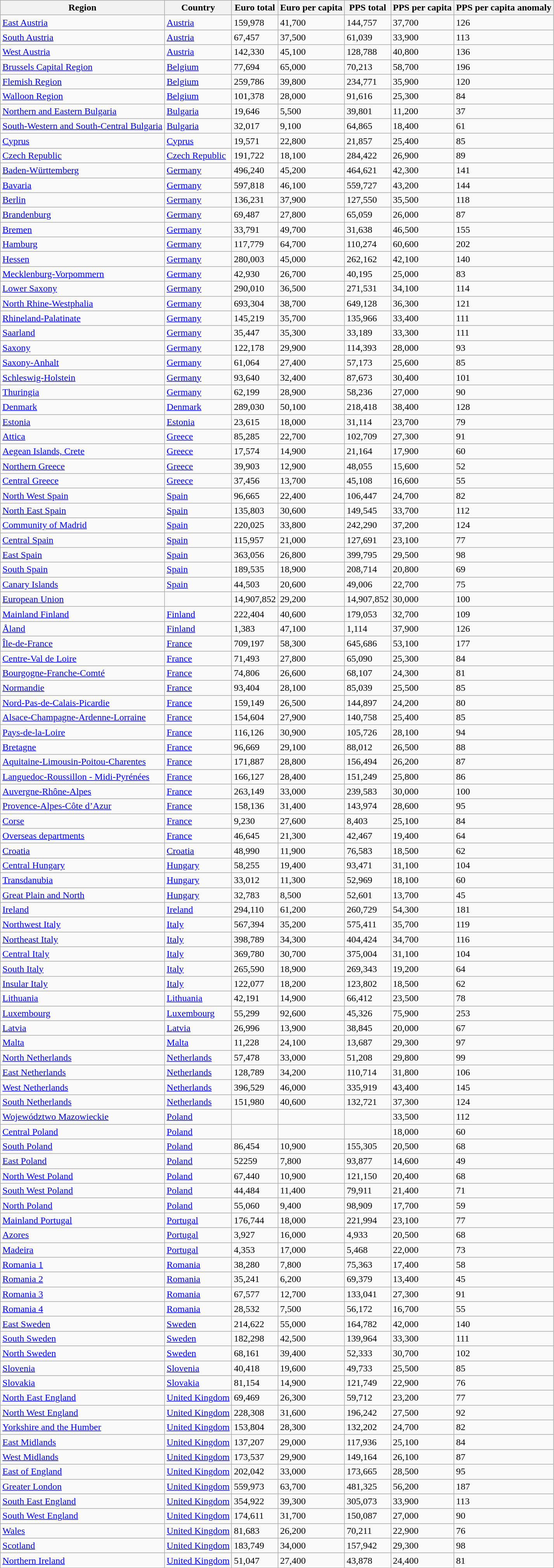<table class="wikitable sortable">
<tr>
<th>Region</th>
<th>Country</th>
<th>Euro total</th>
<th>Euro per capita</th>
<th>PPS total</th>
<th>PPS per capita</th>
<th>PPS per capita anomaly</th>
</tr>
<tr>
<td><a href='#'>East Austria</a></td>
<td><a href='#'>Austria</a></td>
<td>159,978</td>
<td>41,700</td>
<td>144,757</td>
<td>37,700</td>
<td>126</td>
</tr>
<tr>
<td><a href='#'>South Austria</a></td>
<td><a href='#'>Austria</a></td>
<td>67,457</td>
<td>37,500</td>
<td>61,039</td>
<td>33,900</td>
<td>113</td>
</tr>
<tr>
<td><a href='#'>West Austria</a></td>
<td><a href='#'>Austria</a></td>
<td>142,330</td>
<td>45,100</td>
<td>128,788</td>
<td>40,800</td>
<td>136</td>
</tr>
<tr>
<td><a href='#'>Brussels Capital Region</a></td>
<td><a href='#'>Belgium</a></td>
<td>77,694</td>
<td>65,000</td>
<td>70,213</td>
<td>58,700</td>
<td>196</td>
</tr>
<tr>
<td><a href='#'>Flemish Region</a></td>
<td><a href='#'>Belgium</a></td>
<td>259,786</td>
<td>39,800</td>
<td>234,771</td>
<td>35,900</td>
<td>120</td>
</tr>
<tr>
<td><a href='#'>Walloon Region</a></td>
<td><a href='#'>Belgium</a></td>
<td>101,378</td>
<td>28,000</td>
<td>91,616</td>
<td>25,300</td>
<td>84</td>
</tr>
<tr>
<td><a href='#'>Northern and Eastern Bulgaria</a></td>
<td><a href='#'>Bulgaria</a></td>
<td>19,646</td>
<td>5,500</td>
<td>39,801</td>
<td>11,200</td>
<td>37</td>
</tr>
<tr>
<td><a href='#'>South-Western and South-Central Bulgaria</a></td>
<td><a href='#'>Bulgaria</a></td>
<td>32,017</td>
<td>9,100</td>
<td>64,865</td>
<td>18,400</td>
<td>61</td>
</tr>
<tr>
<td><a href='#'>Cyprus</a></td>
<td><a href='#'>Cyprus</a></td>
<td>19,571</td>
<td>22,800</td>
<td>21,857</td>
<td>25,400</td>
<td>85</td>
</tr>
<tr>
<td><a href='#'>Czech Republic</a></td>
<td><a href='#'>Czech Republic</a></td>
<td>191,722</td>
<td>18,100</td>
<td>284,422</td>
<td>26,900</td>
<td>89</td>
</tr>
<tr>
<td><a href='#'>Baden-Württemberg</a></td>
<td><a href='#'>Germany</a></td>
<td>496,240</td>
<td>45,200</td>
<td>464,621</td>
<td>42,300</td>
<td>141</td>
</tr>
<tr>
<td><a href='#'>Bavaria</a></td>
<td><a href='#'>Germany</a></td>
<td>597,818</td>
<td>46,100</td>
<td>559,727</td>
<td>43,200</td>
<td>144</td>
</tr>
<tr>
<td><a href='#'>Berlin</a></td>
<td><a href='#'>Germany</a></td>
<td>136,231</td>
<td>37,900</td>
<td>127,550</td>
<td>35,500</td>
<td>118</td>
</tr>
<tr>
<td><a href='#'>Brandenburg</a></td>
<td><a href='#'>Germany</a></td>
<td>69,487</td>
<td>27,800</td>
<td>65,059</td>
<td>26,000</td>
<td>87</td>
</tr>
<tr>
<td><a href='#'>Bremen</a></td>
<td><a href='#'>Germany</a></td>
<td>33,791</td>
<td>49,700</td>
<td>31,638</td>
<td>46,500</td>
<td>155</td>
</tr>
<tr>
<td><a href='#'>Hamburg</a></td>
<td><a href='#'>Germany</a></td>
<td>117,779</td>
<td>64,700</td>
<td>110,274</td>
<td>60,600</td>
<td>202</td>
</tr>
<tr>
<td><a href='#'>Hessen</a></td>
<td><a href='#'>Germany</a></td>
<td>280,003</td>
<td>45,000</td>
<td>262,162</td>
<td>42,100</td>
<td>140</td>
</tr>
<tr>
<td><a href='#'>Mecklenburg-Vorpommern</a></td>
<td><a href='#'>Germany</a></td>
<td>42,930</td>
<td>26,700</td>
<td>40,195</td>
<td>25,000</td>
<td>83</td>
</tr>
<tr>
<td><a href='#'>Lower Saxony</a></td>
<td><a href='#'>Germany</a></td>
<td>290,010</td>
<td>36,500</td>
<td>271,531</td>
<td>34,100</td>
<td>114</td>
</tr>
<tr>
<td><a href='#'>North Rhine-Westphalia</a></td>
<td><a href='#'>Germany</a></td>
<td>693,304</td>
<td>38,700</td>
<td>649,128</td>
<td>36,300</td>
<td>121</td>
</tr>
<tr>
<td><a href='#'>Rhineland-Palatinate</a></td>
<td><a href='#'>Germany</a></td>
<td>145,219</td>
<td>35,700</td>
<td>135,966</td>
<td>33,400</td>
<td>111</td>
</tr>
<tr>
<td><a href='#'>Saarland</a></td>
<td><a href='#'>Germany</a></td>
<td>35,447</td>
<td>35,300</td>
<td>33,189</td>
<td>33,300</td>
<td>111</td>
</tr>
<tr>
<td><a href='#'>Saxony</a></td>
<td><a href='#'>Germany</a></td>
<td>122,178</td>
<td>29,900</td>
<td>114,393</td>
<td>28,000</td>
<td>93</td>
</tr>
<tr>
<td><a href='#'>Saxony-Anhalt</a></td>
<td><a href='#'>Germany</a></td>
<td>61,064</td>
<td>27,400</td>
<td>57,173</td>
<td>25,600</td>
<td>85</td>
</tr>
<tr>
<td><a href='#'>Schleswig-Holstein</a></td>
<td><a href='#'>Germany</a></td>
<td>93,640</td>
<td>32,400</td>
<td>87,673</td>
<td>30,400</td>
<td>101</td>
</tr>
<tr>
<td><a href='#'>Thuringia</a></td>
<td><a href='#'>Germany</a></td>
<td>62,199</td>
<td>28,900</td>
<td>58,236</td>
<td>27,000</td>
<td>90</td>
</tr>
<tr>
<td><a href='#'>Denmark</a></td>
<td><a href='#'>Denmark</a></td>
<td>289,030</td>
<td>50,100</td>
<td>218,418</td>
<td>38,400</td>
<td>128</td>
</tr>
<tr>
<td><a href='#'>Estonia</a></td>
<td><a href='#'>Estonia</a></td>
<td>23,615</td>
<td>18,000</td>
<td>31,114</td>
<td>23,700</td>
<td>79</td>
</tr>
<tr>
<td><a href='#'>Attica</a></td>
<td><a href='#'>Greece</a></td>
<td>85,285</td>
<td>22,700</td>
<td>102,709</td>
<td>27,300</td>
<td>91</td>
</tr>
<tr>
<td><a href='#'>Aegean Islands, Crete</a></td>
<td><a href='#'>Greece</a></td>
<td>17,574</td>
<td>14,900</td>
<td>21,164</td>
<td>17,900</td>
<td>60</td>
</tr>
<tr>
<td><a href='#'>Northern Greece</a></td>
<td><a href='#'>Greece</a></td>
<td>39,903</td>
<td>12,900</td>
<td>48,055</td>
<td>15,600</td>
<td>52</td>
</tr>
<tr>
<td><a href='#'>Central Greece</a></td>
<td><a href='#'>Greece</a></td>
<td>37,456</td>
<td>13,700</td>
<td>45,108</td>
<td>16,600</td>
<td>55</td>
</tr>
<tr>
<td><a href='#'>North West Spain</a></td>
<td><a href='#'>Spain</a></td>
<td>96,665</td>
<td>22,400</td>
<td>106,447</td>
<td>24,700</td>
<td>82</td>
</tr>
<tr>
<td><a href='#'>North East Spain</a></td>
<td><a href='#'>Spain</a></td>
<td>135,803</td>
<td>30,600</td>
<td>149,545</td>
<td>33,700</td>
<td>112</td>
</tr>
<tr>
<td><a href='#'>Community of Madrid</a></td>
<td><a href='#'>Spain</a></td>
<td>220,025</td>
<td>33,800</td>
<td>242,290</td>
<td>37,200</td>
<td>124</td>
</tr>
<tr>
<td><a href='#'>Central Spain</a></td>
<td><a href='#'>Spain</a></td>
<td>115,957</td>
<td>21,000</td>
<td>127,691</td>
<td>23,100</td>
<td>77</td>
</tr>
<tr>
<td><a href='#'>East Spain</a></td>
<td><a href='#'>Spain</a></td>
<td>363,056</td>
<td>26,800</td>
<td>399,795</td>
<td>29,500</td>
<td>98</td>
</tr>
<tr>
<td><a href='#'>South Spain</a></td>
<td><a href='#'>Spain</a></td>
<td>189,535</td>
<td>18,900</td>
<td>208,714</td>
<td>20,800</td>
<td>69</td>
</tr>
<tr>
<td><a href='#'>Canary Islands</a></td>
<td><a href='#'>Spain</a></td>
<td>44,503</td>
<td>20,600</td>
<td>49,006</td>
<td>22,700</td>
<td>75</td>
</tr>
<tr>
<td><a href='#'>European Union</a></td>
<td></td>
<td>14,907,852</td>
<td>29,200</td>
<td>14,907,852</td>
<td>30,000</td>
<td>100</td>
</tr>
<tr>
<td><a href='#'>Mainland Finland</a></td>
<td><a href='#'>Finland</a></td>
<td>222,404</td>
<td>40,600</td>
<td>179,053</td>
<td>32,700</td>
<td>109</td>
</tr>
<tr>
<td><a href='#'>Åland</a></td>
<td><a href='#'>Finland</a></td>
<td>1,383</td>
<td>47,100</td>
<td>1,114</td>
<td>37,900</td>
<td>126</td>
</tr>
<tr>
<td><a href='#'>Île-de-France</a></td>
<td><a href='#'>France</a></td>
<td>709,197</td>
<td>58,300</td>
<td>645,686</td>
<td>53,100</td>
<td>177</td>
</tr>
<tr>
<td><a href='#'>Centre-Val de Loire</a></td>
<td><a href='#'>France</a></td>
<td>71,493</td>
<td>27,800</td>
<td>65,090</td>
<td>25,300</td>
<td>84</td>
</tr>
<tr>
<td><a href='#'>Bourgogne-Franche-Comté</a></td>
<td><a href='#'>France</a></td>
<td>74,806</td>
<td>26,600</td>
<td>68,107</td>
<td>24,300</td>
<td>81</td>
</tr>
<tr>
<td><a href='#'>Normandie</a></td>
<td><a href='#'>France</a></td>
<td>93,404</td>
<td>28,100</td>
<td>85,039</td>
<td>25,500</td>
<td>85</td>
</tr>
<tr>
<td><a href='#'>Nord-Pas-de-Calais-Picardie</a></td>
<td><a href='#'>France</a></td>
<td>159,149</td>
<td>26,500</td>
<td>144,897</td>
<td>24,200</td>
<td>80</td>
</tr>
<tr>
<td><a href='#'>Alsace-Champagne-Ardenne-Lorraine</a></td>
<td><a href='#'>France</a></td>
<td>154,604</td>
<td>27,900</td>
<td>140,758</td>
<td>25,400</td>
<td>85</td>
</tr>
<tr>
<td><a href='#'>Pays-de-la-Loire</a></td>
<td><a href='#'>France</a></td>
<td>116,126</td>
<td>30,900</td>
<td>105,726</td>
<td>28,100</td>
<td>94</td>
</tr>
<tr>
<td><a href='#'>Bretagne</a></td>
<td><a href='#'>France</a></td>
<td>96,669</td>
<td>29,100</td>
<td>88,012</td>
<td>26,500</td>
<td>88</td>
</tr>
<tr>
<td><a href='#'>Aquitaine-Limousin-Poitou-Charentes</a></td>
<td><a href='#'>France</a></td>
<td>171,887</td>
<td>28,800</td>
<td>156,494</td>
<td>26,200</td>
<td>87</td>
</tr>
<tr>
<td><a href='#'>Languedoc-Roussillon - Midi-Pyrénées</a></td>
<td><a href='#'>France</a></td>
<td>166,127</td>
<td>28,400</td>
<td>151,249</td>
<td>25,800</td>
<td>86</td>
</tr>
<tr>
<td><a href='#'>Auvergne-Rhône-Alpes</a></td>
<td><a href='#'>France</a></td>
<td>263,149</td>
<td>33,000</td>
<td>239,583</td>
<td>30,000</td>
<td>100</td>
</tr>
<tr>
<td><a href='#'>Provence-Alpes-Côte d’Azur</a></td>
<td><a href='#'>France</a></td>
<td>158,136</td>
<td>31,400</td>
<td>143,974</td>
<td>28,600</td>
<td>95</td>
</tr>
<tr>
<td><a href='#'>Corse</a></td>
<td><a href='#'>France</a></td>
<td>9,230</td>
<td>27,600</td>
<td>8,403</td>
<td>25,100</td>
<td>84</td>
</tr>
<tr>
<td><a href='#'>Overseas departments</a></td>
<td><a href='#'>France</a></td>
<td>46,645</td>
<td>21,300</td>
<td>42,467</td>
<td>19,400</td>
<td>64</td>
</tr>
<tr>
<td><a href='#'>Croatia</a></td>
<td><a href='#'>Croatia</a></td>
<td>48,990</td>
<td>11,900</td>
<td>76,583</td>
<td>18,500</td>
<td>62</td>
</tr>
<tr>
<td><a href='#'>Central Hungary</a></td>
<td><a href='#'>Hungary</a></td>
<td>58,255</td>
<td>19,400</td>
<td>93,471</td>
<td>31,100</td>
<td>104</td>
</tr>
<tr>
<td><a href='#'>Transdanubia</a></td>
<td><a href='#'>Hungary</a></td>
<td>33,012</td>
<td>11,300</td>
<td>52,969</td>
<td>18,100</td>
<td>60</td>
</tr>
<tr>
<td><a href='#'>Great Plain and North</a></td>
<td><a href='#'>Hungary</a></td>
<td>32,783</td>
<td>8,500</td>
<td>52,601</td>
<td>13,700</td>
<td>45</td>
</tr>
<tr>
<td><a href='#'>Ireland</a></td>
<td><a href='#'>Ireland</a></td>
<td>294,110</td>
<td>61,200</td>
<td>260,729</td>
<td>54,300</td>
<td>181</td>
</tr>
<tr>
<td><a href='#'>Northwest Italy</a></td>
<td><a href='#'>Italy</a></td>
<td>567,394</td>
<td>35,200</td>
<td>575,411</td>
<td>35,700</td>
<td>119</td>
</tr>
<tr>
<td><a href='#'>Northeast Italy</a></td>
<td><a href='#'>Italy</a></td>
<td>398,789</td>
<td>34,300</td>
<td>404,424</td>
<td>34,700</td>
<td>116</td>
</tr>
<tr>
<td><a href='#'>Central Italy</a></td>
<td><a href='#'>Italy</a></td>
<td>369,780</td>
<td>30,700</td>
<td>375,004</td>
<td>31,100</td>
<td>104</td>
</tr>
<tr>
<td><a href='#'>South Italy</a></td>
<td><a href='#'>Italy</a></td>
<td>265,590</td>
<td>18,900</td>
<td>269,343</td>
<td>19,200</td>
<td>64</td>
</tr>
<tr>
<td><a href='#'>Insular Italy</a></td>
<td><a href='#'>Italy</a></td>
<td>122,077</td>
<td>18,200</td>
<td>123,802</td>
<td>18,500</td>
<td>62</td>
</tr>
<tr>
<td><a href='#'>Lithuania</a></td>
<td><a href='#'>Lithuania</a></td>
<td>42,191</td>
<td>14,900</td>
<td>66,412</td>
<td>23,500</td>
<td>78</td>
</tr>
<tr>
<td><a href='#'>Luxembourg</a></td>
<td><a href='#'>Luxembourg</a></td>
<td>55,299</td>
<td>92,600</td>
<td>45,326</td>
<td>75,900</td>
<td>253</td>
</tr>
<tr>
<td><a href='#'>Latvia</a></td>
<td><a href='#'>Latvia</a></td>
<td>26,996</td>
<td>13,900</td>
<td>38,845</td>
<td>20,000</td>
<td>67</td>
</tr>
<tr>
<td><a href='#'>Malta</a></td>
<td><a href='#'>Malta</a></td>
<td>11,228</td>
<td>24,100</td>
<td>13,687</td>
<td>29,300</td>
<td>97</td>
</tr>
<tr>
<td><a href='#'>North Netherlands</a></td>
<td><a href='#'>Netherlands</a></td>
<td>57,478</td>
<td>33,000</td>
<td>51,208</td>
<td>29,800</td>
<td>99</td>
</tr>
<tr>
<td><a href='#'>East Netherlands</a></td>
<td><a href='#'>Netherlands</a></td>
<td>128,789</td>
<td>34,200</td>
<td>110,714</td>
<td>31,800</td>
<td>106</td>
</tr>
<tr>
<td><a href='#'>West Netherlands</a></td>
<td><a href='#'>Netherlands</a></td>
<td>396,529</td>
<td>46,000</td>
<td>335,919</td>
<td>43,400</td>
<td>145</td>
</tr>
<tr>
<td><a href='#'>South Netherlands</a></td>
<td><a href='#'>Netherlands</a></td>
<td>151,980</td>
<td>40,600</td>
<td>132,721</td>
<td>37,300</td>
<td>124</td>
</tr>
<tr>
<td><a href='#'>Województwo Mazowieckie</a></td>
<td><a href='#'>Poland</a></td>
<td></td>
<td></td>
<td></td>
<td>33,500</td>
<td>112</td>
</tr>
<tr>
<td><a href='#'>Central Poland</a></td>
<td><a href='#'>Poland</a></td>
<td></td>
<td></td>
<td></td>
<td>18,000</td>
<td>60</td>
</tr>
<tr>
<td><a href='#'>South Poland</a></td>
<td><a href='#'>Poland</a></td>
<td>86,454</td>
<td>10,900</td>
<td>155,305</td>
<td>20,500</td>
<td>68</td>
</tr>
<tr>
<td><a href='#'>East Poland</a></td>
<td><a href='#'>Poland</a></td>
<td>52259</td>
<td>7,800</td>
<td>93,877</td>
<td>14,600</td>
<td>49</td>
</tr>
<tr>
<td><a href='#'>North West Poland</a></td>
<td><a href='#'>Poland</a></td>
<td>67,440</td>
<td>10,900</td>
<td>121,150</td>
<td>20,400</td>
<td>68</td>
</tr>
<tr>
<td><a href='#'>South West Poland</a></td>
<td><a href='#'>Poland</a></td>
<td>44,484</td>
<td>11,400</td>
<td>79,911</td>
<td>21,400</td>
<td>71</td>
</tr>
<tr>
<td><a href='#'>North Poland</a></td>
<td><a href='#'>Poland</a></td>
<td>55,060</td>
<td>9,400</td>
<td>98,909</td>
<td>17,700</td>
<td>59</td>
</tr>
<tr>
<td><a href='#'>Mainland Portugal</a></td>
<td><a href='#'>Portugal</a></td>
<td>176,744</td>
<td>18,000</td>
<td>221,994</td>
<td>23,100</td>
<td>77</td>
</tr>
<tr>
<td><a href='#'>Azores</a></td>
<td><a href='#'>Portugal</a></td>
<td>3,927</td>
<td>16,000</td>
<td>4,933</td>
<td>20,500</td>
<td>68</td>
</tr>
<tr>
<td><a href='#'>Madeira</a></td>
<td><a href='#'>Portugal</a></td>
<td>4,353</td>
<td>17,000</td>
<td>5,468</td>
<td>22,000</td>
<td>73</td>
</tr>
<tr>
<td><a href='#'>Romania 1</a></td>
<td><a href='#'>Romania</a></td>
<td>38,280</td>
<td>7,800</td>
<td>75,363</td>
<td>17,400</td>
<td>58</td>
</tr>
<tr>
<td><a href='#'>Romania 2</a></td>
<td><a href='#'>Romania</a></td>
<td>35,241</td>
<td>6,200</td>
<td>69,379</td>
<td>13,400</td>
<td>45</td>
</tr>
<tr>
<td><a href='#'>Romania 3</a></td>
<td><a href='#'>Romania</a></td>
<td>67,577</td>
<td>12,700</td>
<td>133,041</td>
<td>27,300</td>
<td>91</td>
</tr>
<tr>
<td><a href='#'>Romania 4</a></td>
<td><a href='#'>Romania</a></td>
<td>28,532</td>
<td>7,500</td>
<td>56,172</td>
<td>16,700</td>
<td>55</td>
</tr>
<tr>
<td><a href='#'>East Sweden</a></td>
<td><a href='#'>Sweden</a></td>
<td>214,622</td>
<td>55,000</td>
<td>164,782</td>
<td>42,000</td>
<td>140</td>
</tr>
<tr>
<td><a href='#'>South Sweden</a></td>
<td><a href='#'>Sweden</a></td>
<td>182,298</td>
<td>42,500</td>
<td>139,964</td>
<td>33,300</td>
<td>111</td>
</tr>
<tr>
<td><a href='#'>North Sweden</a></td>
<td><a href='#'>Sweden</a></td>
<td>68,161</td>
<td>39,400</td>
<td>52,333</td>
<td>30,700</td>
<td>102</td>
</tr>
<tr>
<td><a href='#'>Slovenia</a></td>
<td><a href='#'>Slovenia</a></td>
<td>40,418</td>
<td>19,600</td>
<td>49,733</td>
<td>25,500</td>
<td>85</td>
</tr>
<tr>
<td><a href='#'>Slovakia</a></td>
<td><a href='#'>Slovakia</a></td>
<td>81,154</td>
<td>14,900</td>
<td>121,749</td>
<td>22,900</td>
<td>76</td>
</tr>
<tr>
<td><a href='#'>North East England</a></td>
<td><a href='#'>United Kingdom</a></td>
<td>69,469</td>
<td>26,300</td>
<td>59,712</td>
<td>23,200</td>
<td>77</td>
</tr>
<tr>
<td><a href='#'>North West England</a></td>
<td><a href='#'>United Kingdom</a></td>
<td>228,308</td>
<td>31,600</td>
<td>196,242</td>
<td>27,500</td>
<td>92</td>
</tr>
<tr>
<td><a href='#'>Yorkshire and the Humber</a></td>
<td><a href='#'>United Kingdom</a></td>
<td>153,804</td>
<td>28,300</td>
<td>132,202</td>
<td>24,700</td>
<td>82</td>
</tr>
<tr>
<td><a href='#'>East Midlands</a></td>
<td><a href='#'>United Kingdom</a></td>
<td>137,207</td>
<td>29,000</td>
<td>117,936</td>
<td>25,100</td>
<td>84</td>
</tr>
<tr>
<td><a href='#'>West Midlands</a></td>
<td><a href='#'>United Kingdom</a></td>
<td>173,537</td>
<td>29,900</td>
<td>149,164</td>
<td>26,100</td>
<td>87</td>
</tr>
<tr>
<td><a href='#'>East of England</a></td>
<td><a href='#'>United Kingdom</a></td>
<td>202,042</td>
<td>33,000</td>
<td>173,665</td>
<td>28,500</td>
<td>95</td>
</tr>
<tr>
<td><a href='#'>Greater London</a></td>
<td><a href='#'>United Kingdom</a></td>
<td>559,973</td>
<td>63,700</td>
<td>481,325</td>
<td>56,200</td>
<td>187</td>
</tr>
<tr>
<td><a href='#'>South East England</a></td>
<td><a href='#'>United Kingdom</a></td>
<td>354,922</td>
<td>39,300</td>
<td>305,073</td>
<td>33,900</td>
<td>113</td>
</tr>
<tr>
<td><a href='#'>South West England</a></td>
<td><a href='#'>United Kingdom</a></td>
<td>174,611</td>
<td>31,700</td>
<td>150,087</td>
<td>27,000</td>
<td>90</td>
</tr>
<tr>
<td><a href='#'>Wales</a></td>
<td><a href='#'>United Kingdom</a></td>
<td>81,683</td>
<td>26,200</td>
<td>70,211</td>
<td>22,900</td>
<td>76</td>
</tr>
<tr>
<td><a href='#'>Scotland</a></td>
<td><a href='#'>United Kingdom</a></td>
<td>183,749</td>
<td>34,000</td>
<td>157,942</td>
<td>29,300</td>
<td>98</td>
</tr>
<tr>
<td><a href='#'>Northern Ireland</a></td>
<td><a href='#'>United Kingdom</a></td>
<td>51,047</td>
<td>27,400</td>
<td>43,878</td>
<td>24,400</td>
<td>81</td>
</tr>
</table>
